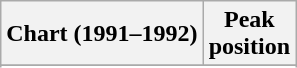<table class="wikitable sortable plainrowheaders" style="text-align:center">
<tr>
<th scope="col">Chart (1991–1992)</th>
<th scope="col">Peak<br> position</th>
</tr>
<tr>
</tr>
<tr>
</tr>
<tr>
</tr>
</table>
